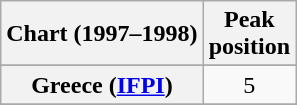<table class="wikitable sortable plainrowheaders" style="text-align:center">
<tr>
<th>Chart (1997–1998)</th>
<th>Peak<br>position</th>
</tr>
<tr>
</tr>
<tr>
</tr>
<tr>
</tr>
<tr>
</tr>
<tr>
<th scope="row">Greece (<a href='#'>IFPI</a>)</th>
<td>5</td>
</tr>
<tr>
</tr>
<tr>
</tr>
</table>
